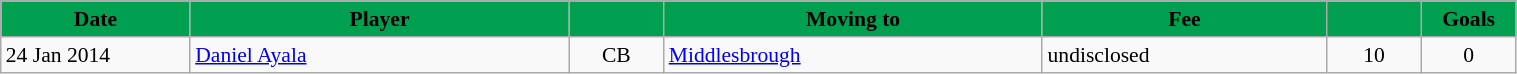<table class="wikitable"  style="font-size:90%; width:80%;">
<tr>
<th style="background:#00a050; color:black; width:12.5%;">Date</th>
<th style="background:#00a050; color:black; width:25%;">Player</th>
<th style="background:#00a050; color:black; width:6.25%;"></th>
<th style="background:#00a050; color:black; width:25%;">Moving to</th>
<th style="background:#00a050; color:black; width:18.75%;">Fee</th>
<th style="background:#00a050; color:black; width:6.25%;"></th>
<th style="background:#00a050; color:black; width:6.25%;">Goals</th>
</tr>
<tr>
<td>24 Jan 2014</td>
<td><a href='#'>Daniel Ayala</a></td>
<td style="text-align:center;">CB</td>
<td><a href='#'>Middlesbrough</a></td>
<td>undisclosed</td>
<td style="text-align:center;">10</td>
<td style="text-align:center;">0</td>
</tr>
</table>
